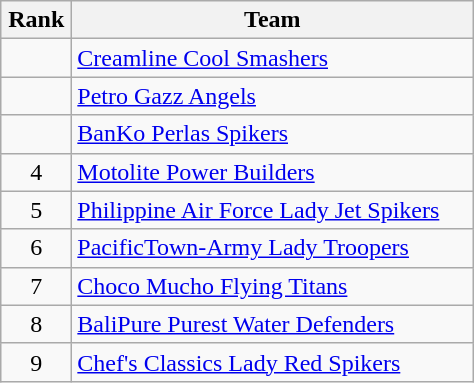<table class="wikitable" style="text-align: center;">
<tr>
<th width=40>Rank</th>
<th width=260>Team</th>
</tr>
<tr>
<td></td>
<td align="left"><a href='#'>Creamline Cool Smashers</a></td>
</tr>
<tr>
<td></td>
<td align="left"><a href='#'>Petro Gazz Angels</a></td>
</tr>
<tr>
<td></td>
<td align="left"><a href='#'>BanKo Perlas Spikers</a></td>
</tr>
<tr>
<td>4</td>
<td align="left"><a href='#'>Motolite Power Builders</a></td>
</tr>
<tr>
<td>5</td>
<td align="left"><a href='#'>Philippine Air Force Lady Jet Spikers</a></td>
</tr>
<tr>
<td>6</td>
<td align="left"><a href='#'>PacificTown-Army Lady Troopers</a></td>
</tr>
<tr>
<td>7</td>
<td align="left"><a href='#'>Choco Mucho Flying Titans</a></td>
</tr>
<tr>
<td>8</td>
<td align="left"><a href='#'>BaliPure Purest Water Defenders</a></td>
</tr>
<tr>
<td>9</td>
<td align="left"><a href='#'>Chef's Classics Lady Red Spikers</a></td>
</tr>
</table>
